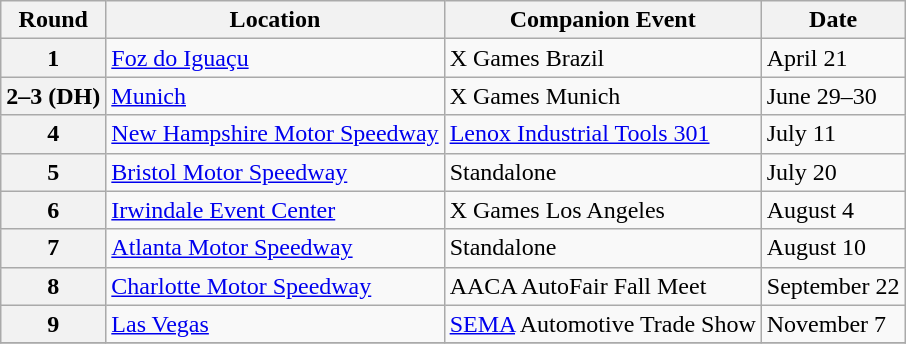<table class="wikitable">
<tr>
<th>Round</th>
<th>Location</th>
<th>Companion Event</th>
<th>Date</th>
</tr>
<tr>
<th>1</th>
<td> <a href='#'>Foz do Iguaçu</a></td>
<td>X Games Brazil</td>
<td>April 21</td>
</tr>
<tr>
<th>2–3 (DH)</th>
<td> <a href='#'>Munich</a></td>
<td>X Games Munich</td>
<td>June 29–30</td>
</tr>
<tr>
<th>4</th>
<td> <a href='#'>New Hampshire Motor Speedway</a></td>
<td><a href='#'>Lenox Industrial Tools 301</a></td>
<td>July 11</td>
</tr>
<tr>
<th>5</th>
<td> <a href='#'>Bristol Motor Speedway</a></td>
<td>Standalone</td>
<td>July 20</td>
</tr>
<tr>
<th>6</th>
<td> <a href='#'>Irwindale Event Center</a></td>
<td>X Games Los Angeles</td>
<td>August 4</td>
</tr>
<tr>
<th>7</th>
<td> <a href='#'>Atlanta Motor Speedway</a></td>
<td>Standalone</td>
<td>August 10</td>
</tr>
<tr>
<th>8</th>
<td> <a href='#'>Charlotte Motor Speedway</a></td>
<td>AACA AutoFair Fall Meet</td>
<td>September 22</td>
</tr>
<tr>
<th>9</th>
<td> <a href='#'>Las Vegas</a></td>
<td><a href='#'>SEMA</a> Automotive Trade Show</td>
<td>November 7</td>
</tr>
<tr>
</tr>
</table>
